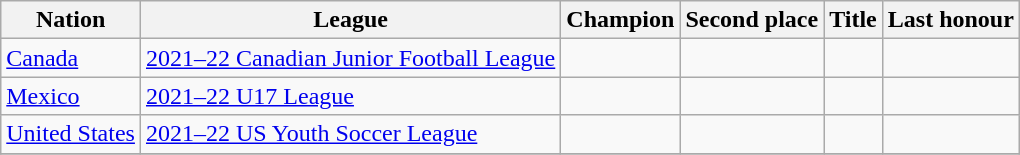<table class="wikitable sortable">
<tr>
<th>Nation</th>
<th>League</th>
<th>Champion</th>
<th>Second place</th>
<th data-sort-type="number">Title</th>
<th>Last honour</th>
</tr>
<tr>
<td> <a href='#'>Canada</a></td>
<td><a href='#'>2021–22 Canadian Junior Football League</a></td>
<td></td>
<td></td>
<td></td>
<td></td>
</tr>
<tr>
<td> <a href='#'>Mexico</a></td>
<td><a href='#'>2021–22 U17 League</a></td>
<td></td>
<td></td>
<td></td>
<td></td>
</tr>
<tr>
<td> <a href='#'>United States</a></td>
<td><a href='#'>2021–22 US Youth Soccer League</a></td>
<td></td>
<td></td>
<td></td>
<td></td>
</tr>
<tr>
</tr>
</table>
